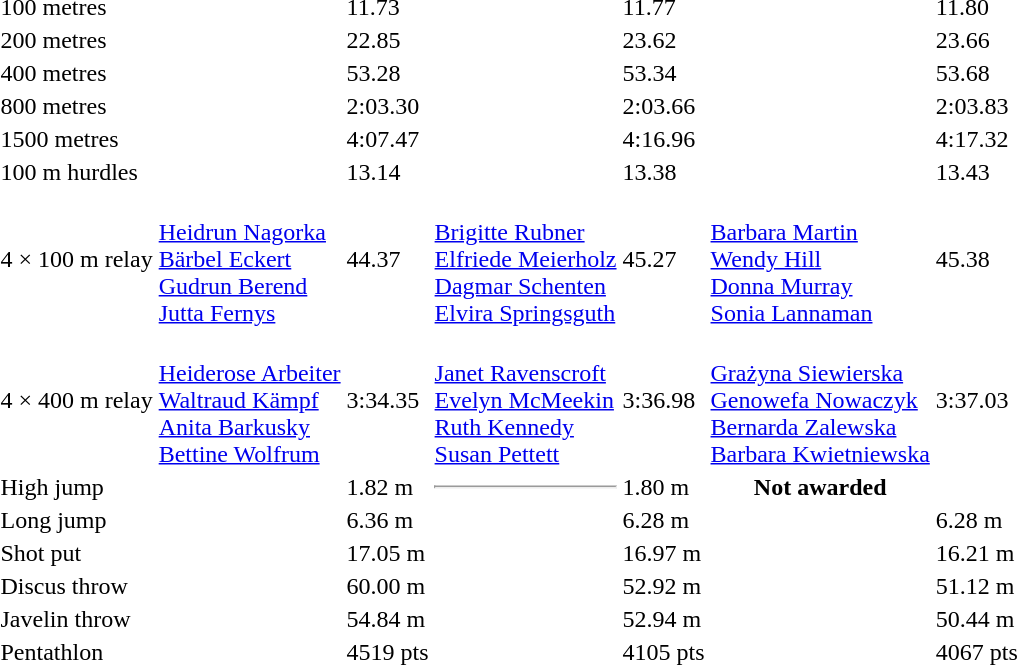<table>
<tr>
<td>100 metres</td>
<td></td>
<td>11.73</td>
<td></td>
<td>11.77</td>
<td></td>
<td>11.80</td>
</tr>
<tr>
<td>200 metres</td>
<td></td>
<td>22.85</td>
<td></td>
<td>23.62</td>
<td></td>
<td>23.66</td>
</tr>
<tr>
<td>400 metres</td>
<td></td>
<td>53.28</td>
<td></td>
<td>53.34</td>
<td></td>
<td>53.68</td>
</tr>
<tr>
<td>800 metres</td>
<td></td>
<td>2:03.30</td>
<td></td>
<td>2:03.66</td>
<td></td>
<td>2:03.83</td>
</tr>
<tr>
<td>1500 metres</td>
<td></td>
<td>4:07.47</td>
<td></td>
<td>4:16.96</td>
<td></td>
<td>4:17.32</td>
</tr>
<tr>
<td>100 m hurdles</td>
<td></td>
<td>13.14</td>
<td></td>
<td>13.38</td>
<td></td>
<td>13.43</td>
</tr>
<tr>
<td>4 × 100 m relay</td>
<td><br><a href='#'>Heidrun Nagorka</a><br><a href='#'>Bärbel Eckert</a><br><a href='#'>Gudrun Berend</a><br><a href='#'>Jutta Fernys</a></td>
<td>44.37</td>
<td><br><a href='#'>Brigitte Rubner</a><br><a href='#'>Elfriede Meierholz</a><br><a href='#'>Dagmar Schenten</a><br><a href='#'>Elvira Springsguth</a></td>
<td>45.27</td>
<td><br><a href='#'>Barbara Martin</a><br><a href='#'>Wendy Hill</a><br><a href='#'>Donna Murray</a><br><a href='#'>Sonia Lannaman</a></td>
<td>45.38</td>
</tr>
<tr>
<td>4 × 400 m relay</td>
<td><br><a href='#'>Heiderose Arbeiter</a><br><a href='#'>Waltraud Kämpf</a><br><a href='#'>Anita Barkusky</a><br><a href='#'>Bettine Wolfrum</a></td>
<td>3:34.35</td>
<td><br><a href='#'>Janet Ravenscroft</a><br><a href='#'>Evelyn McMeekin</a><br><a href='#'>Ruth Kennedy</a><br><a href='#'>Susan Pettett</a></td>
<td>3:36.98</td>
<td><br><a href='#'>Grażyna Siewierska</a><br><a href='#'>Genowefa Nowaczyk</a><br><a href='#'>Bernarda Zalewska</a><br><a href='#'>Barbara Kwietniewska</a></td>
<td>3:37.03</td>
</tr>
<tr>
<td>High jump</td>
<td></td>
<td>1.82 m</td>
<td><hr></td>
<td>1.80 m</td>
<th>Not awarded</th>
</tr>
<tr>
<td>Long jump</td>
<td></td>
<td>6.36 m</td>
<td></td>
<td>6.28 m</td>
<td></td>
<td>6.28 m</td>
</tr>
<tr>
<td>Shot put</td>
<td></td>
<td>17.05 m</td>
<td></td>
<td>16.97 m</td>
<td></td>
<td>16.21 m</td>
</tr>
<tr>
<td>Discus throw</td>
<td></td>
<td>60.00 m</td>
<td></td>
<td>52.92 m</td>
<td></td>
<td>51.12 m</td>
</tr>
<tr>
<td>Javelin throw</td>
<td></td>
<td>54.84 m</td>
<td></td>
<td>52.94 m</td>
<td></td>
<td>50.44 m</td>
</tr>
<tr>
<td>Pentathlon</td>
<td></td>
<td>4519 pts</td>
<td></td>
<td>4105 pts</td>
<td></td>
<td>4067 pts</td>
</tr>
</table>
